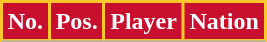<table class="wikitable sortable">
<tr>
<th style="background:#C8102E; color:#FFFFFF; border:2px solid #FFC72C;" scope="col">No.</th>
<th style="background:#C8102E; color:#FFFFFF; border:2px solid #FFC72C;" scope="col">Pos.</th>
<th style="background:#C8102E; color:#FFFFFF; border:2px solid #FFC72C;" scope="col">Player</th>
<th style="background:#C8102E; color:#FFFFFF; border:2px solid #FFC72C;" scope="col">Nation</th>
</tr>
<tr>
</tr>
</table>
